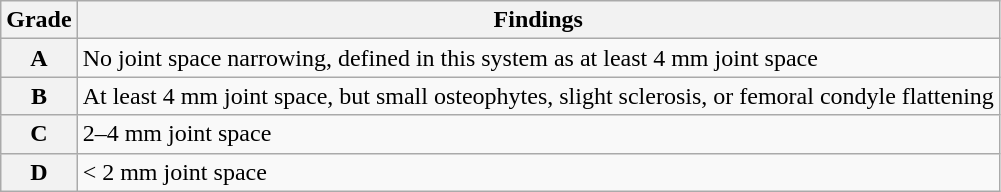<table class="wikitable">
<tr>
<th>Grade</th>
<th>Findings</th>
</tr>
<tr>
<th>A</th>
<td>No joint space narrowing, defined in this system as at least 4 mm joint space</td>
</tr>
<tr>
<th>B</th>
<td>At least 4 mm joint space, but small osteophytes, slight sclerosis, or femoral condyle flattening</td>
</tr>
<tr>
<th>C</th>
<td>2–4 mm joint space</td>
</tr>
<tr>
<th>D</th>
<td>< 2 mm joint space</td>
</tr>
</table>
